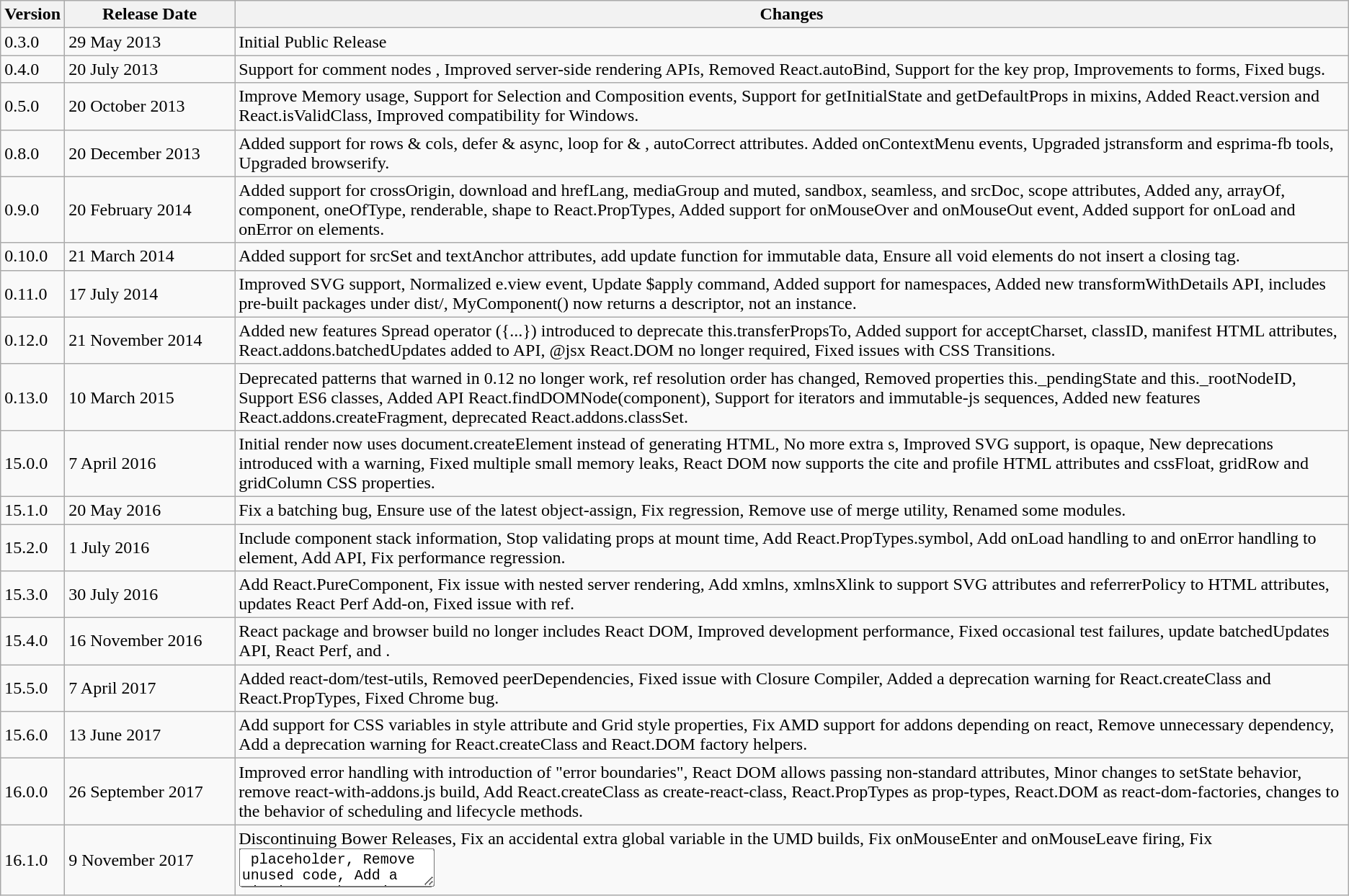<table class="wikitable mw-collapsible mw-collapsed">
<tr>
<th>Version</th>
<th width="150px">Release Date</th>
<th>Changes</th>
</tr>
<tr>
<td>0.3.0</td>
<td>29 May 2013</td>
<td>Initial Public Release</td>
</tr>
<tr>
<td>0.4.0</td>
<td>20 July 2013</td>
<td>Support for comment nodes , Improved server-side rendering APIs, Removed React.autoBind, Support for the key prop, Improvements to forms, Fixed bugs.</td>
</tr>
<tr>
<td>0.5.0</td>
<td>20 October 2013</td>
<td>Improve Memory usage, Support for Selection and Composition events, Support for getInitialState and getDefaultProps in mixins, Added React.version and React.isValidClass, Improved compatibility for Windows.</td>
</tr>
<tr>
<td>0.8.0</td>
<td>20 December 2013</td>
<td>Added support for rows & cols, defer & async, loop for  & , autoCorrect attributes. Added onContextMenu events, Upgraded jstransform and esprima-fb tools, Upgraded browserify.</td>
</tr>
<tr>
<td>0.9.0</td>
<td>20 February 2014</td>
<td>Added support for crossOrigin, download and hrefLang, mediaGroup and muted, sandbox, seamless, and srcDoc, scope attributes, Added any, arrayOf, component, oneOfType, renderable, shape to React.PropTypes, Added support for onMouseOver and onMouseOut event, Added support for onLoad and onError on  elements.</td>
</tr>
<tr>
<td>0.10.0</td>
<td>21 March 2014</td>
<td>Added support for srcSet and textAnchor attributes, add update function for immutable data, Ensure all void elements do not insert a closing tag.</td>
</tr>
<tr>
<td>0.11.0</td>
<td>17 July 2014</td>
<td>Improved SVG support, Normalized e.view event, Update $apply command, Added support for namespaces, Added new transformWithDetails API, includes pre-built packages under dist/, MyComponent() now returns a descriptor, not an instance.</td>
</tr>
<tr>
<td>0.12.0</td>
<td>21 November 2014</td>
<td>Added new features Spread operator ({...}) introduced to deprecate this.transferPropsTo, Added support for acceptCharset, classID, manifest HTML attributes, React.addons.batchedUpdates added to API, @jsx React.DOM no longer required, Fixed issues with CSS Transitions.</td>
</tr>
<tr>
<td>0.13.0</td>
<td>10 March 2015</td>
<td>Deprecated patterns that warned in 0.12 no longer work, ref resolution order has changed, Removed properties this._pendingState and this._rootNodeID, Support ES6 classes, Added API React.findDOMNode(component), Support for iterators and immutable-js sequences, Added new features React.addons.createFragment, deprecated React.addons.classSet.</td>
</tr>
<tr>
<td>15.0.0</td>
<td>7 April 2016</td>
<td>Initial render now uses document.createElement instead of generating HTML, No more extra s, Improved SVG support,  is opaque, New deprecations introduced with a warning, Fixed multiple small memory leaks, React DOM now supports the cite and profile HTML attributes and cssFloat, gridRow and gridColumn CSS properties.</td>
</tr>
<tr>
<td>15.1.0</td>
<td>20 May 2016</td>
<td>Fix a batching bug, Ensure use of the latest object-assign, Fix regression, Remove use of merge utility, Renamed some modules.</td>
</tr>
<tr>
<td>15.2.0</td>
<td>1 July 2016</td>
<td>Include component stack information, Stop validating props at mount time, Add React.PropTypes.symbol, Add onLoad handling to  and onError handling to  element, Add  API, Fix performance regression.</td>
</tr>
<tr>
<td>15.3.0</td>
<td>30 July 2016</td>
<td>Add React.PureComponent, Fix issue with nested server rendering, Add xmlns, xmlnsXlink to support SVG attributes and referrerPolicy to HTML attributes, updates React Perf Add-on, Fixed issue with ref.</td>
</tr>
<tr>
<td>15.4.0</td>
<td>16 November 2016</td>
<td>React package and browser build no longer includes React DOM, Improved development performance, Fixed occasional test failures, update batchedUpdates API, React Perf, and .</td>
</tr>
<tr>
<td>15.5.0</td>
<td>7 April 2017</td>
<td>Added react-dom/test-utils, Removed peerDependencies, Fixed issue with Closure Compiler, Added a deprecation warning for React.createClass and React.PropTypes, Fixed Chrome bug.</td>
</tr>
<tr>
<td>15.6.0</td>
<td>13 June 2017</td>
<td>Add support for CSS variables in style attribute and Grid style properties, Fix AMD support for addons depending on react, Remove unnecessary dependency, Add a deprecation warning for React.createClass and React.DOM factory helpers.</td>
</tr>
<tr>
<td>16.0.0</td>
<td>26 September 2017</td>
<td>Improved error handling with introduction of "error boundaries", React DOM allows passing non-standard attributes, Minor changes to setState behavior, remove react-with-addons.js build, Add React.createClass as create-react-class, React.PropTypes as prop-types, React.DOM as react-dom-factories, changes to the behavior of scheduling and lifecycle methods.</td>
</tr>
<tr>
<td>16.1.0</td>
<td>9 November 2017</td>
<td>Discontinuing Bower Releases, Fix an accidental extra global variable in the UMD builds, Fix onMouseEnter and onMouseLeave firing, Fix <textarea> placeholder, Remove unused code, Add a missing package.json dependency, Add support for React DevTools.</td>
</tr>
<tr>
<td>16.3.0</td>
<td>29 March 2018</td>
<td>Add a new officially supported context API, Add new packagePrevent an infinite loop when attempting to render portals with SSR, Fix an issue with this.state, Fix an IE/Edge issue.</td>
</tr>
<tr>
<td>16.4.0</td>
<td>24 May 2018</td>
<td>Add support for Pointer Events specification, Add the ability to specify propTypes, Fix reading context, Fix the  support, Fix a testInstance.parent crash, Add React.unstable_Profiler component for measuring performance, Change internal event names.</td>
</tr>
<tr>
<td>16.5.0</td>
<td>5 September 2018</td>
<td>Add support for React DevTools Profiler, Handle errors in more edge cases gracefully, Add react-dom/profiling, Add onAuxClick event for browsers, Add movementX and movementY fields to mouse events, Add tangentialPressure and twist fields to pointer event.</td>
</tr>
<tr>
<td>16.6.0</td>
<td>23 October 2018</td>
<td>Add support for contextType, Support priority levels, continuations, and wrapped callbacks, Improve the fallback mechanism, Fix gray overlay on iOS Safari, Add  for code splitting components.</td>
</tr>
<tr>
<td>16.7.0</td>
<td>20 December 2018</td>
<td>Fix performance of React.lazy for lazily-loaded components, Clear fields on unmount to avoid memory leaks, Fix bug with SSR, Fix a performance regression.</td>
</tr>
<tr>
<td>16.8.0</td>
<td>6 February 2019</td>
<td>Add Hooks, Add  and  for batching updates, Support synchronous thenables passed to React.lazy(), Improve useReducer Hook lazy initialization API.</td>
</tr>
<tr>
<td>16.9.0</td>
<td>9 August 2019</td>
<td>Add  API for gathering performance measurements programmatically. Remove unstable_ConcurrentMode in favor of unstable_createRoot</td>
</tr>
<tr>
<td>16.10.0</td>
<td>27 September 2019</td>
<td>Fix edge case where a hook update was not being memoized. Fix heuristic for determining when to hydrate, so we do not incorrectly hydrate during an update. Clear additional fiber fields during unmount to save memory. Fix bug with required text fields in Firefox. Prefer Object.is instead of inline polyfill, when available. Fix bug when mixing Suspense and error handling.</td>
</tr>
<tr>
<td>16.11.0</td>
<td>22 October 2019</td>
<td>Fix mouseenter handlers from firing twice inside nested React containers. Remove unstable_createRoot and unstable_createSyncRoot experimental APIs. (These are available in the Experimental channel as createRoot and createSyncRoot.)</td>
</tr>
<tr>
<td>16.12.0</td>
<td>14 November 2019</td>
<td>React DOM – Fix passive effects (<code>useEffect</code>) not being fired in a multi-root app. React Is – Fix <code>lazy</code> and <code>memo</code> types considered elements instead of components</td>
</tr>
<tr>
<td>16.13.0</td>
<td>26 February 2020</td>
<td>Features added in React Concurrent mode. Fix regressions in React core library and React Dom.</td>
</tr>
<tr>
<td>16.14.0</td>
<td>14 October 2020</td>
<td>Add support for the new JSX transform.</td>
</tr>
<tr>
<td>17.0.0</td>
<td>20 October 2020</td>
<td>"No New Features" enables gradual React updates from older versions. Add new JSX Transform, Changes to Event Delegation</td>
</tr>
<tr>
<td>18.0.0</td>
<td>29 March 2022</td>
<td>Concurrent React, Automatic batching, New Suspense Features, Transitions, Client and Server Rendering APIs, New Strict Mode Behaviors, New Hooks </td>
</tr>
<tr>
<td>18.1.0</td>
<td>26 April 2022</td>
<td>Many fixes and performance improvements</td>
</tr>
<tr>
<td>18.2.0</td>
<td>14 June 2022</td>
<td>Many more fixes and performance improvements</td>
</tr>
<tr>
<td>18.3.0</td>
<td>25 April 2024</td>
<td>Adds deprecation warnings for features in React 19.</td>
</tr>
<tr>
<td>19.0.0</td>
<td>5 December 2024</td>
<td>Actions, new hooks (useActionState, useFormStatus, useOptimistic), use API, Server Components, Server Actions, passing ref as a normal prop, improved hydration diffs, improved Context API, cleanup functions for refs, improved useDeferredValue API, support for document metadata, support for stylesheets, support for async scripts, support for preloading resources, improved error reporting, and support for custom elements.</td>
</tr>
</table>
